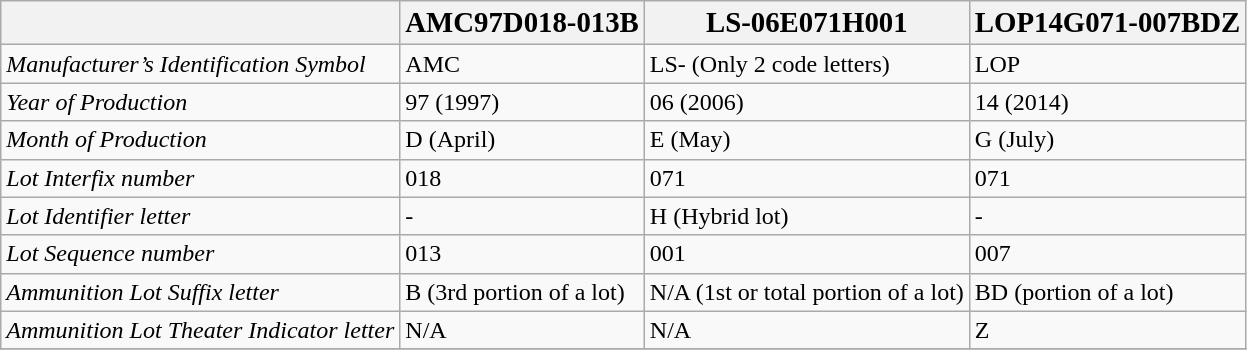<table class="wikitable">
<tr>
<th></th>
<th><big><strong>AMC97D018-013B</strong></big></th>
<th><big><strong>LS-06E071H001</strong></big></th>
<th><big><strong>LOP14G071-007BDZ</strong></big></th>
</tr>
<tr>
<td><em>Manufacturer’s Identification Symbol</em></td>
<td>AMC</td>
<td>LS- (Only 2 code letters)</td>
<td>LOP</td>
</tr>
<tr>
<td><em>Year of Production</em></td>
<td>97 (1997)</td>
<td>06 (2006)</td>
<td>14 (2014)</td>
</tr>
<tr>
<td><em>Month of Production</em></td>
<td>D (April)</td>
<td>E (May)</td>
<td>G (July)</td>
</tr>
<tr>
<td><em>Lot Interfix number</em></td>
<td>018</td>
<td>071</td>
<td>071</td>
</tr>
<tr>
<td><em>Lot Identifier letter</em></td>
<td>-</td>
<td>H (Hybrid lot)</td>
<td>-</td>
</tr>
<tr>
<td><em>Lot Sequence number</em></td>
<td>013</td>
<td>001</td>
<td>007</td>
</tr>
<tr>
<td><em>Ammunition Lot Suffix letter</em></td>
<td>B (3rd portion of a lot)</td>
<td>N/A (1st or total portion of a lot)</td>
<td>BD (portion of a lot)</td>
</tr>
<tr>
<td><em>Ammunition Lot Theater Indicator letter</em></td>
<td>N/A</td>
<td>N/A</td>
<td>Z</td>
</tr>
<tr>
</tr>
</table>
